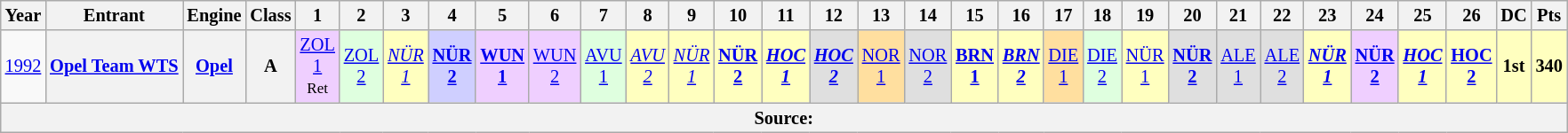<table class="wikitable" style="text-align:center; font-size:85%">
<tr>
<th>Year</th>
<th>Entrant</th>
<th>Engine</th>
<th>Class</th>
<th>1</th>
<th>2</th>
<th>3</th>
<th>4</th>
<th>5</th>
<th>6</th>
<th>7</th>
<th>8</th>
<th>9</th>
<th>10</th>
<th>11</th>
<th>12</th>
<th>13</th>
<th>14</th>
<th>15</th>
<th>16</th>
<th>17</th>
<th>18</th>
<th>19</th>
<th>20</th>
<th>21</th>
<th>22</th>
<th>23</th>
<th>24</th>
<th>25</th>
<th>26</th>
<th>DC</th>
<th>Pts</th>
</tr>
<tr>
<td><a href='#'>1992</a></td>
<th nowrap><a href='#'>Opel Team WTS</a></th>
<th><a href='#'>Opel</a></th>
<th>A</th>
<td style="background:#EFCFFF;"><a href='#'>ZOL<br>1</a><br><small>Ret</small></td>
<td style="background:#DFFFDF;"><a href='#'>ZOL<br>2</a><br></td>
<td style="background:#FFFFBF;"><em><a href='#'>NÜR<br>1</a></em><br></td>
<td style="background:#CFCFFF;"><strong><a href='#'>NÜR<br>2</a></strong><br></td>
<td style="background:#EFCFFF;"><strong><a href='#'>WUN<br>1</a></strong><br></td>
<td style="background:#EFCFFF;"><a href='#'>WUN<br>2</a><br></td>
<td style="background:#DFFFDF;"><a href='#'>AVU<br>1</a><br></td>
<td style="background:#FFFFBF;"><em><a href='#'>AVU<br>2</a></em><br></td>
<td style="background:#FFFFBF;"><em><a href='#'>NÜR<br>1</a></em><br></td>
<td style="background:#FFFFBF;"><strong><a href='#'>NÜR<br>2</a></strong><br></td>
<td style="background:#FFFFBF;"><strong><em><a href='#'>HOC<br>1</a></em></strong><br></td>
<td style="background:#DFDFDF;"><strong><em><a href='#'>HOC<br>2</a></em></strong><br></td>
<td style="background:#FFDF9F;"><a href='#'>NOR<br>1</a><br></td>
<td style="background:#DFDFDF;"><a href='#'>NOR<br>2</a><br></td>
<td style="background:#FFFFBF;"><strong><a href='#'>BRN<br>1</a></strong><br></td>
<td style="background:#FFFFBF;"><strong><em><a href='#'>BRN<br>2</a></em></strong><br></td>
<td style="background:#FFDF9F;"><a href='#'>DIE<br>1</a><br></td>
<td style="background:#DFFFDF;"><a href='#'>DIE<br>2</a><br></td>
<td style="background:#FFFFBF;"><a href='#'>NÜR<br>1</a><br></td>
<td style="background:#DFDFDF;"><strong><a href='#'>NÜR<br>2</a></strong><br></td>
<td style="background:#DFDFDF;"><a href='#'>ALE<br>1</a><br></td>
<td style="background:#DFDFDF;"><a href='#'>ALE<br>2</a><br></td>
<td style="background:#FFFFBF;"><strong><em><a href='#'>NÜR<br>1</a></em></strong><br></td>
<td style="background:#EFCFFF;"><strong><a href='#'>NÜR<br>2</a></strong><br></td>
<td style="background:#FFFFBF;"><strong><em><a href='#'>HOC<br>1</a></em></strong><br></td>
<td style="background:#FFFFBF;"><strong><a href='#'>HOC<br>2</a></strong><br></td>
<th style="background:#FFFFBF;">1st</th>
<th style="background:#FFFFBF;">340</th>
</tr>
<tr>
<th colspan="32">Source:</th>
</tr>
</table>
